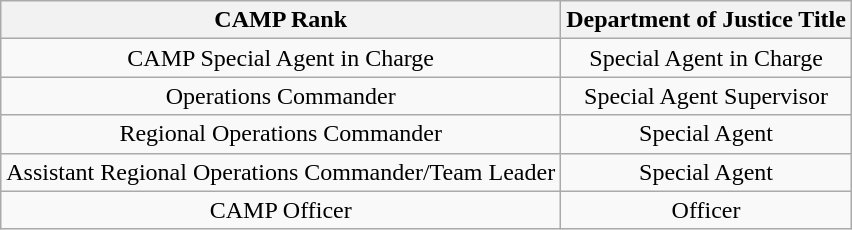<table class="wikitable" style="text-align:center;">
<tr>
<th>CAMP Rank</th>
<th>Department of Justice Title</th>
</tr>
<tr>
<td>CAMP Special Agent in Charge</td>
<td>Special Agent in Charge</td>
</tr>
<tr>
<td>Operations Commander</td>
<td>Special Agent Supervisor</td>
</tr>
<tr>
<td>Regional Operations Commander</td>
<td>Special Agent</td>
</tr>
<tr>
<td>Assistant Regional Operations Commander/Team Leader</td>
<td>Special Agent</td>
</tr>
<tr>
<td>CAMP Officer</td>
<td>Officer</td>
</tr>
</table>
